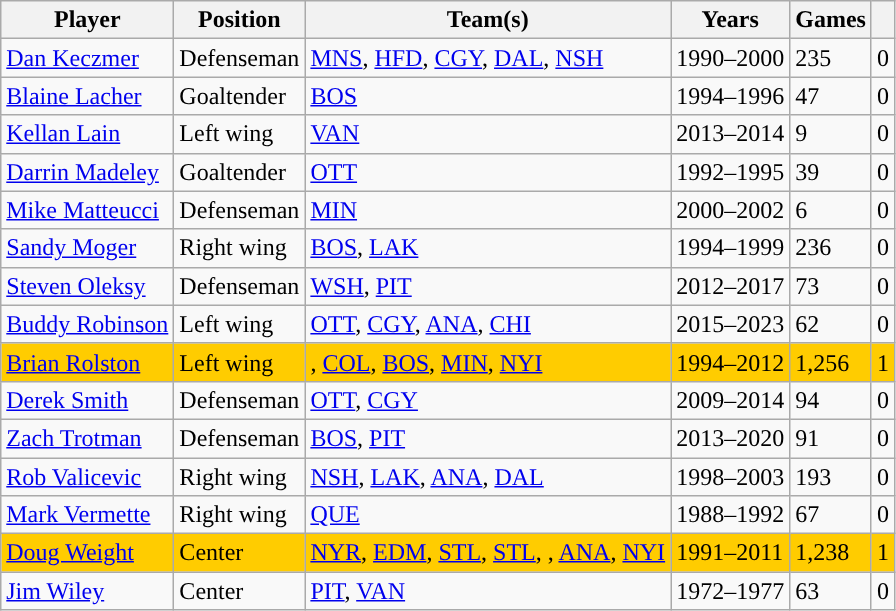<table class="wikitable sortable">
<tr>
<th>Player</th>
<th>Position</th>
<th>Team(s)</th>
<th>Years</th>
<th>Games</th>
<th><a href='#'></a></th>
</tr>
<tr>
<td><a href='#'>Dan Keczmer</a></td>
<td>Defenseman</td>
<td><a href='#'>MNS</a>, <a href='#'>HFD</a>, <a href='#'>CGY</a>, <a href='#'>DAL</a>, <a href='#'>NSH</a></td>
<td>1990–2000</td>
<td>235</td>
<td>0</td>
</tr>
<tr>
<td><a href='#'>Blaine Lacher</a></td>
<td>Goaltender</td>
<td><a href='#'>BOS</a></td>
<td>1994–1996</td>
<td>47</td>
<td>0</td>
</tr>
<tr>
<td><a href='#'>Kellan Lain</a></td>
<td>Left wing</td>
<td><a href='#'>VAN</a></td>
<td>2013–2014</td>
<td>9</td>
<td>0</td>
</tr>
<tr>
<td><a href='#'>Darrin Madeley</a></td>
<td>Goaltender</td>
<td><a href='#'>OTT</a></td>
<td>1992–1995</td>
<td>39</td>
<td>0</td>
</tr>
<tr>
<td><a href='#'>Mike Matteucci</a></td>
<td>Defenseman</td>
<td><a href='#'>MIN</a></td>
<td>2000–2002</td>
<td>6</td>
<td>0</td>
</tr>
<tr>
<td><a href='#'>Sandy Moger</a></td>
<td>Right wing</td>
<td><a href='#'>BOS</a>, <a href='#'>LAK</a></td>
<td>1994–1999</td>
<td>236</td>
<td>0</td>
</tr>
<tr>
<td><a href='#'>Steven Oleksy</a></td>
<td>Defenseman</td>
<td><a href='#'>WSH</a>, <a href='#'>PIT</a></td>
<td>2012–2017</td>
<td>73</td>
<td>0</td>
</tr>
<tr>
<td><a href='#'>Buddy Robinson</a></td>
<td>Left wing</td>
<td><a href='#'>OTT</a>, <a href='#'>CGY</a>, <a href='#'>ANA</a>, <a href='#'>CHI</a></td>
<td>2015–2023</td>
<td>62</td>
<td>0</td>
</tr>
<tr bgcolor=FFCC00>
<td><a href='#'>Brian Rolston</a></td>
<td>Left wing</td>
<td><span><strong></strong></span>, <a href='#'>COL</a>, <a href='#'>BOS</a>, <a href='#'>MIN</a>, <a href='#'>NYI</a></td>
<td>1994–2012</td>
<td>1,256</td>
<td>1</td>
</tr>
<tr>
<td><a href='#'>Derek Smith</a></td>
<td>Defenseman</td>
<td><a href='#'>OTT</a>, <a href='#'>CGY</a></td>
<td>2009–2014</td>
<td>94</td>
<td>0</td>
</tr>
<tr>
<td><a href='#'>Zach Trotman</a></td>
<td>Defenseman</td>
<td><a href='#'>BOS</a>, <a href='#'>PIT</a></td>
<td>2013–2020</td>
<td>91</td>
<td>0</td>
</tr>
<tr>
<td><a href='#'>Rob Valicevic</a></td>
<td>Right wing</td>
<td><a href='#'>NSH</a>, <a href='#'>LAK</a>, <a href='#'>ANA</a>, <a href='#'>DAL</a></td>
<td>1998–2003</td>
<td>193</td>
<td>0</td>
</tr>
<tr>
<td><a href='#'>Mark Vermette</a></td>
<td>Right wing</td>
<td><a href='#'>QUE</a></td>
<td>1988–1992</td>
<td>67</td>
<td>0</td>
</tr>
<tr bgcolor=FFCC00>
<td><a href='#'>Doug Weight</a></td>
<td>Center</td>
<td><a href='#'>NYR</a>, <a href='#'>EDM</a>, <a href='#'>STL</a>, <a href='#'>STL</a>, <span><strong></strong></span>, <a href='#'>ANA</a>, <a href='#'>NYI</a></td>
<td>1991–2011</td>
<td>1,238</td>
<td>1</td>
</tr>
<tr>
<td><a href='#'>Jim Wiley</a></td>
<td>Center</td>
<td><a href='#'>PIT</a>, <a href='#'>VAN</a></td>
<td>1972–1977</td>
<td>63</td>
<td>0</td>
</tr>
</table>
